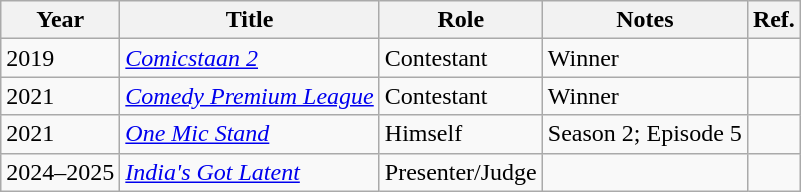<table class="wikitable">
<tr>
<th>Year</th>
<th>Title</th>
<th>Role</th>
<th>Notes</th>
<th>Ref.</th>
</tr>
<tr>
<td>2019</td>
<td><em><a href='#'>Comicstaan 2</a></em></td>
<td>Contestant</td>
<td>Winner</td>
<td></td>
</tr>
<tr>
<td>2021</td>
<td><em><a href='#'>Comedy Premium League</a></em></td>
<td>Contestant</td>
<td>Winner</td>
<td></td>
</tr>
<tr>
<td>2021</td>
<td><em><a href='#'>One Mic Stand</a></em></td>
<td>Himself</td>
<td>Season 2; Episode 5</td>
<td></td>
</tr>
<tr>
<td>2024–2025</td>
<td><em><a href='#'>India's Got Latent</a></em></td>
<td>Presenter/Judge</td>
<td></td>
<td></td>
</tr>
</table>
